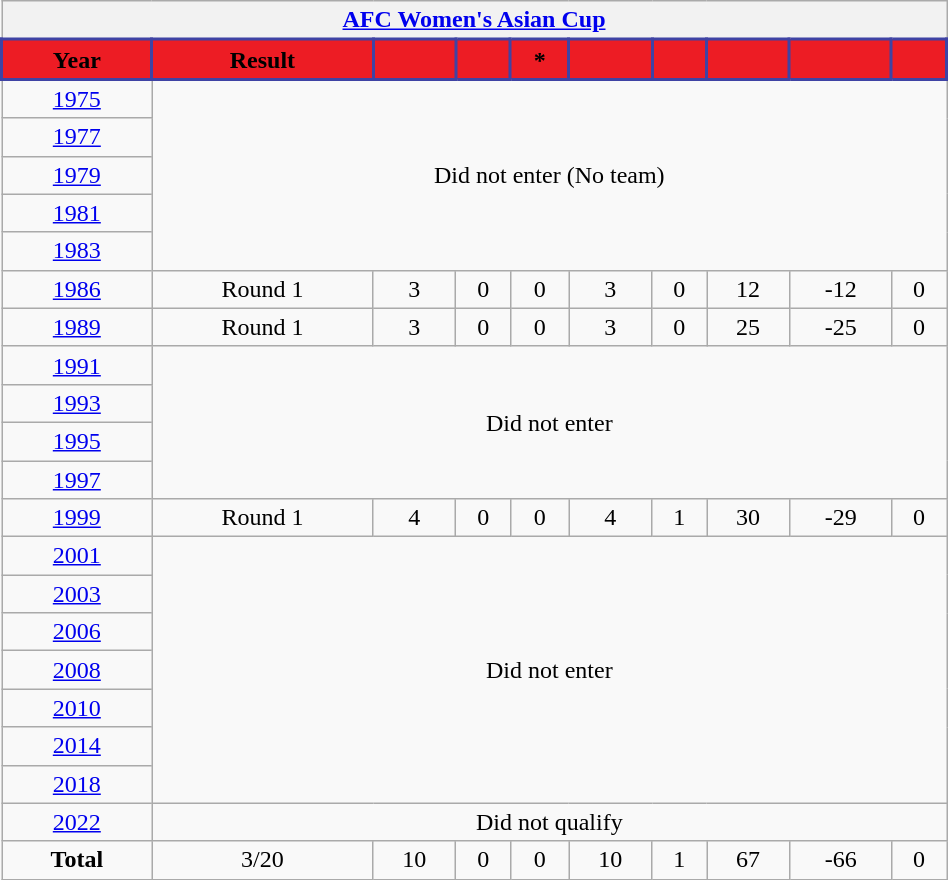<table Class = "wikitable" style = "text-align: center; width:50%;">
<tr>
<th colspan=10><a href='#'>AFC Women's Asian Cup</a></th>
</tr>
<tr>
<th style="background:#ED1C24;border: 2px solid #3F43A4;"><span>Year</span></th>
<th style="background:#ED1C24;border: 2px solid #3F43A4;"><span>Result</span></th>
<th style="background:#ED1C24;border: 2px solid #3F43A4;"><span></span></th>
<th style="background:#ED1C24;border: 2px solid #3F43A4;"><span></span></th>
<th style="background:#ED1C24;border: 2px solid #3F43A4;"><span>*</span></th>
<th style="background:#ED1C24;border: 2px solid #3F43A4;"><span></span></th>
<th style="background:#ED1C24;border: 2px solid #3F43A4;"><span></span></th>
<th style="background:#ED1C24;border: 2px solid #3F43A4;"><span></span></th>
<th style="background:#ED1C24;border: 2px solid #3F43A4;"><span></span></th>
<th style="background:#ED1C24;border: 2px solid #3F43A4;"><span></span></th>
</tr>
<tr>
<td> <a href='#'>1975</a></td>
<td colspan = 9 rowspan = 5>Did not enter (No team)</td>
</tr>
<tr>
<td> <a href='#'>1977</a></td>
</tr>
<tr>
<td> <a href='#'>1979</a></td>
</tr>
<tr>
<td> <a href='#'>1981</a></td>
</tr>
<tr>
<td> <a href='#'>1983</a></td>
</tr>
<tr>
<td> <a href='#'>1986</a></td>
<td>Round 1</td>
<td>3</td>
<td>0</td>
<td>0</td>
<td>3</td>
<td>0</td>
<td>12</td>
<td>-12</td>
<td>0</td>
</tr>
<tr>
<td> <a href='#'>1989</a></td>
<td>Round 1</td>
<td>3</td>
<td>0</td>
<td>0</td>
<td>3</td>
<td>0</td>
<td>25</td>
<td>-25</td>
<td>0</td>
</tr>
<tr>
<td> <a href='#'>1991</a></td>
<td colspan = 9 rowspan = 4>Did not enter</td>
</tr>
<tr>
<td> <a href='#'>1993</a></td>
</tr>
<tr>
<td> <a href='#'>1995</a></td>
</tr>
<tr>
<td> <a href='#'>1997</a></td>
</tr>
<tr>
<td> <a href='#'>1999</a></td>
<td>Round 1</td>
<td>4</td>
<td>0</td>
<td>0</td>
<td>4</td>
<td>1</td>
<td>30</td>
<td>-29</td>
<td>0</td>
</tr>
<tr>
<td> <a href='#'>2001</a></td>
<td colspan = 9 rowspan = 7>Did not enter</td>
</tr>
<tr>
<td> <a href='#'>2003</a></td>
</tr>
<tr>
<td> <a href='#'>2006</a></td>
</tr>
<tr>
<td> <a href='#'>2008</a></td>
</tr>
<tr>
<td> <a href='#'>2010</a></td>
</tr>
<tr>
<td> <a href='#'>2014</a></td>
</tr>
<tr>
<td> <a href='#'>2018</a></td>
</tr>
<tr>
<td> <a href='#'>2022</a></td>
<td colspan="9">Did not qualify</td>
</tr>
<tr>
<td><strong>Total</strong></td>
<td>3/20</td>
<td>10</td>
<td>0</td>
<td>0</td>
<td>10</td>
<td>1</td>
<td>67</td>
<td>-66</td>
<td>0</td>
</tr>
</table>
